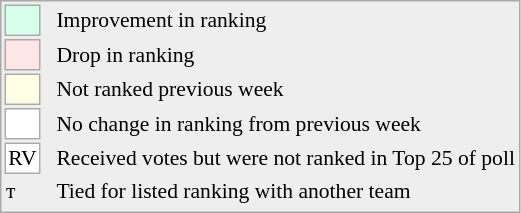<table style="font-size:90%; border:1px solid #aaa; white-space:nowrap; background:#eee;">
<tr>
<td style="background:#d8ffeb; width:20px; border:1px solid #aaa;"> </td>
<td rowspan=6> </td>
<td>Improvement in ranking</td>
</tr>
<tr>
<td style="background:#ffe6e6; width:20px; border:1px solid #aaa;"> </td>
<td>Drop in ranking</td>
</tr>
<tr>
<td style="background:#ffffe6; width:20px; border:1px solid #aaa;"> </td>
<td>Not ranked previous week</td>
</tr>
<tr>
<td style="background:#fff; width:20px; border:1px solid #aaa;"> </td>
<td>No change in ranking from previous week</td>
</tr>
<tr>
<td style="text-align:center; width:20px; border:1px solid #aaa; background:white;">RV</td>
<td>Received votes but were not ranked in Top 25 of poll</td>
</tr>
<tr>
<td>т</td>
<td>Tied for listed ranking with another team</td>
</tr>
<tr>
</tr>
</table>
